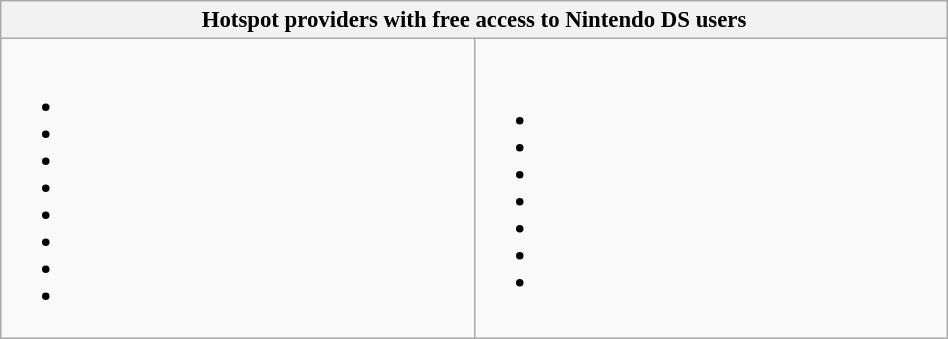<table class="wikitable collapsible collapsed" style="clear:none; font-size:95%; padding:0 auto; width:50%; margin:auto">
<tr>
<th colspan="2">Hotspot providers with free access to Nintendo DS users</th>
</tr>
<tr>
<td style="width:50%;"><br><ul><li></li><li></li><li></li><li></li><li></li><li></li><li></li><li></li></ul></td>
<td><br><ul><li></li><li></li><li></li><li></li><li></li><li></li><li></li></ul></td>
</tr>
</table>
